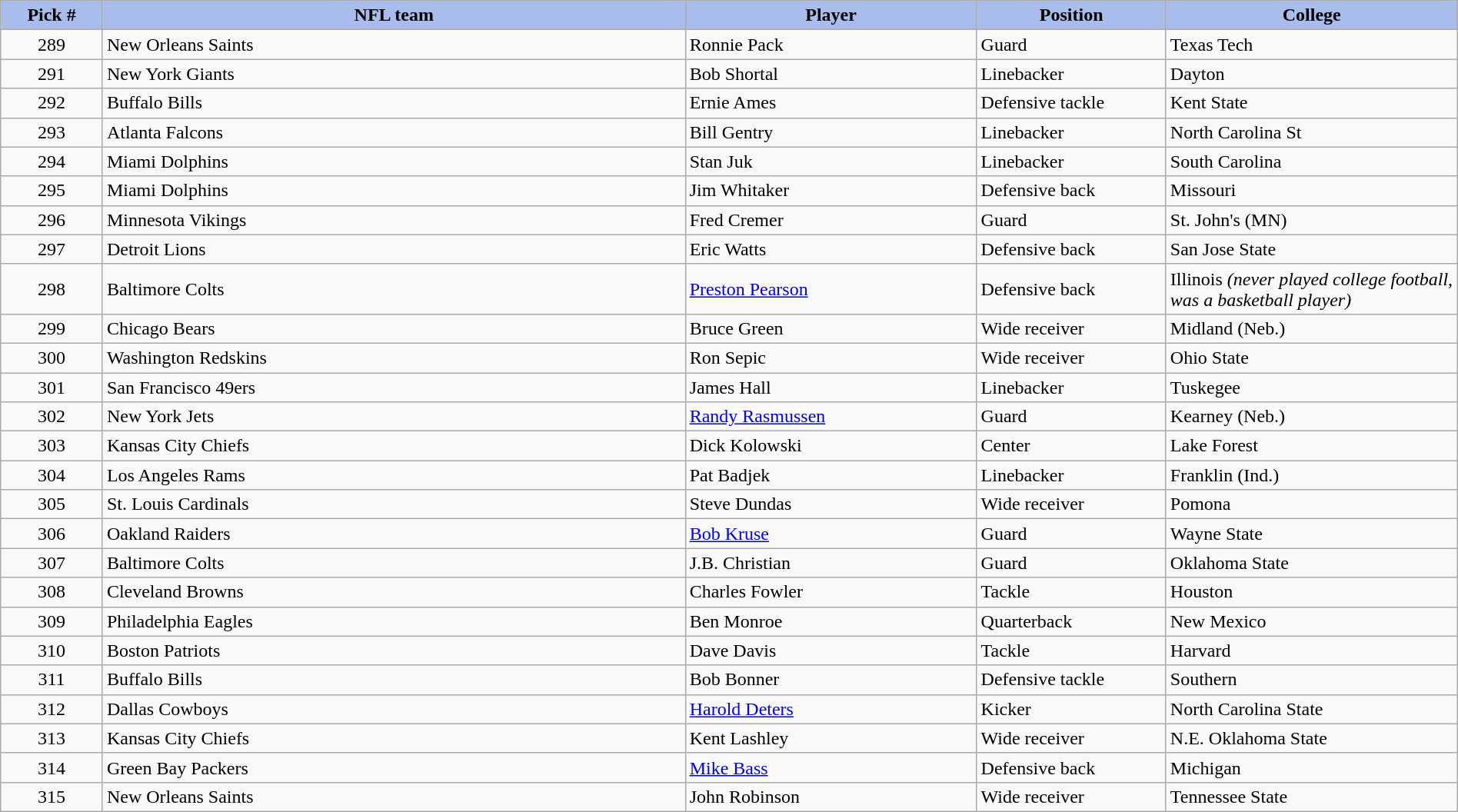<table class="wikitable sortable sortable" style="width: 100%">
<tr>
<th style="background:#A8BDEC;" width=7%>Pick #</th>
<th width=40% style="background:#A8BDEC;">NFL team</th>
<th width=20% style="background:#A8BDEC;">Player</th>
<th width=13% style="background:#A8BDEC;">Position</th>
<th style="background:#A8BDEC;">College</th>
</tr>
<tr>
<td align=center>289</td>
<td>New Orleans Saints</td>
<td>Ronnie Pack</td>
<td>Guard</td>
<td>Texas Tech</td>
</tr>
<tr>
<td align=center>291</td>
<td>New York Giants</td>
<td>Bob Shortal</td>
<td>Linebacker</td>
<td>Dayton</td>
</tr>
<tr>
<td align=center>292</td>
<td>Buffalo Bills</td>
<td>Ernie Ames</td>
<td>Defensive tackle</td>
<td>Kent State</td>
</tr>
<tr>
<td align=center>293</td>
<td>Atlanta Falcons</td>
<td>Bill Gentry</td>
<td>Linebacker</td>
<td>North Carolina St</td>
</tr>
<tr ate>
<td align=center>294</td>
<td>Miami Dolphins</td>
<td>Stan Juk</td>
<td>Linebacker</td>
<td>South Carolina</td>
</tr>
<tr>
<td align=center>295</td>
<td>Miami Dolphins</td>
<td>Jim Whitaker</td>
<td>Defensive back</td>
<td>Missouri</td>
</tr>
<tr>
<td align=center>296</td>
<td>Minnesota Vikings</td>
<td>Fred Cremer</td>
<td>Guard</td>
<td>St. John's (MN)</td>
</tr>
<tr>
<td align=center>297</td>
<td>Detroit Lions</td>
<td>Eric Watts</td>
<td>Defensive back</td>
<td>San Jose State</td>
</tr>
<tr>
<td align=center>298</td>
<td>Baltimore Colts</td>
<td><a href='#'>Preston Pearson</a></td>
<td>Defensive back</td>
<td>Illinois <em>(never played college football, was a basketball player)</em></td>
</tr>
<tr>
<td align=center>299</td>
<td>Chicago Bears</td>
<td>Bruce Green</td>
<td>Wide receiver</td>
<td>Midland (Neb.)</td>
</tr>
<tr>
<td align=center>300</td>
<td>Washington Redskins</td>
<td>Ron Sepic</td>
<td>Wide receiver</td>
<td>Ohio State</td>
</tr>
<tr>
<td align=center>301</td>
<td>San Francisco 49ers</td>
<td>James Hall</td>
<td>Linebacker</td>
<td>Tuskegee</td>
</tr>
<tr>
<td align=center>302</td>
<td>New York Jets</td>
<td><a href='#'>Randy Rasmussen</a></td>
<td>Guard</td>
<td>Kearney (Neb.)</td>
</tr>
<tr>
<td align=center>303</td>
<td>Kansas City Chiefs</td>
<td>Dick Kolowski</td>
<td>Center</td>
<td>Lake Forest</td>
</tr>
<tr>
<td align=center>304</td>
<td>Los Angeles Rams</td>
<td>Pat Badjek</td>
<td>Linebacker</td>
<td>Franklin (Ind.)</td>
</tr>
<tr>
<td align=center>305</td>
<td>St. Louis Cardinals</td>
<td>Steve Dundas</td>
<td>Wide receiver</td>
<td>Pomona</td>
</tr>
<tr>
<td align=center>306</td>
<td>Oakland Raiders</td>
<td><a href='#'>Bob Kruse</a></td>
<td>Guard</td>
<td>Wayne State</td>
</tr>
<tr>
<td align=center>307</td>
<td>Baltimore Colts</td>
<td>J.B. Christian</td>
<td>Guard</td>
<td>Oklahoma State</td>
</tr>
<tr>
<td align=center>308</td>
<td>Cleveland Browns</td>
<td>Charles Fowler</td>
<td>Tackle</td>
<td>Houston</td>
</tr>
<tr>
<td align=center>309</td>
<td>Philadelphia Eagles</td>
<td>Ben Monroe</td>
<td>Quarterback</td>
<td>New Mexico</td>
</tr>
<tr>
<td align=center>310</td>
<td>Boston Patriots</td>
<td>Dave Davis</td>
<td>Tackle</td>
<td>Harvard</td>
</tr>
<tr>
<td align=center>311</td>
<td>Buffalo Bills</td>
<td>Bob Bonner</td>
<td>Defensive tackle</td>
<td>Southern</td>
</tr>
<tr>
<td align=center>312</td>
<td>Dallas Cowboys</td>
<td><a href='#'>Harold Deters</a></td>
<td>Kicker</td>
<td>North Carolina State</td>
</tr>
<tr>
<td align=center>313</td>
<td>Kansas City Chiefs</td>
<td>Kent Lashley</td>
<td>Wide receiver</td>
<td>N.E. Oklahoma State</td>
</tr>
<tr>
<td align=center>314</td>
<td>Green Bay Packers</td>
<td><a href='#'>Mike Bass</a></td>
<td>Defensive back</td>
<td>Michigan</td>
</tr>
<tr>
<td align=center>315</td>
<td>New Orleans Saints</td>
<td>John Robinson</td>
<td>Wide receiver</td>
<td>Tennessee State</td>
</tr>
</table>
